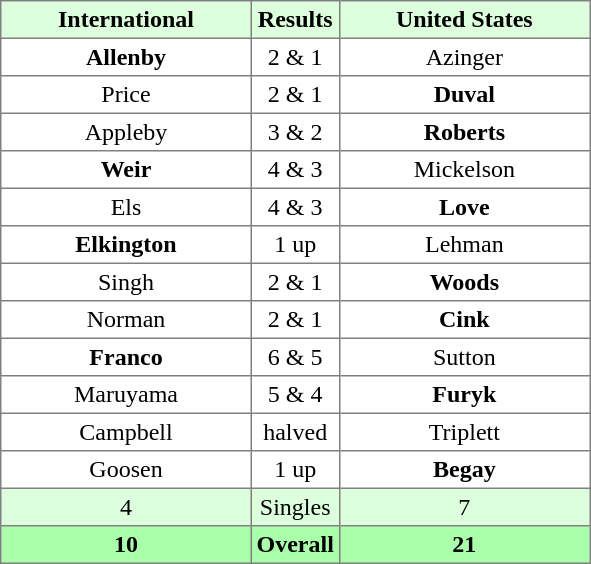<table border="1" cellpadding="3" style="border-collapse: collapse; text-align:center;">
<tr style="background:#ddffdd;">
<th width=160>International</th>
<th>Results</th>
<th width=160>United States</th>
</tr>
<tr>
<td><strong>Allenby</strong></td>
<td>2 & 1</td>
<td>Azinger</td>
</tr>
<tr>
<td>Price</td>
<td>2 & 1</td>
<td><strong>Duval</strong></td>
</tr>
<tr>
<td>Appleby</td>
<td>3 & 2</td>
<td><strong>Roberts</strong></td>
</tr>
<tr>
<td><strong>Weir</strong></td>
<td>4 & 3</td>
<td>Mickelson</td>
</tr>
<tr>
<td>Els</td>
<td>4 & 3</td>
<td><strong>Love</strong></td>
</tr>
<tr>
<td><strong>Elkington</strong></td>
<td>1 up</td>
<td>Lehman</td>
</tr>
<tr>
<td>Singh</td>
<td>2 & 1</td>
<td><strong>Woods</strong></td>
</tr>
<tr>
<td>Norman</td>
<td>2 & 1</td>
<td><strong>Cink</strong></td>
</tr>
<tr>
<td><strong>Franco</strong></td>
<td>6 & 5</td>
<td>Sutton</td>
</tr>
<tr>
<td>Maruyama</td>
<td>5 & 4</td>
<td><strong>Furyk</strong></td>
</tr>
<tr>
<td>Campbell</td>
<td>halved</td>
<td>Triplett</td>
</tr>
<tr>
<td>Goosen</td>
<td>1 up</td>
<td><strong>Begay</strong></td>
</tr>
<tr style="background:#ddffdd;">
<td>4</td>
<td>Singles</td>
<td>7</td>
</tr>
<tr style="background:#aaffaa;">
<th>10</th>
<th>Overall</th>
<th>21</th>
</tr>
</table>
